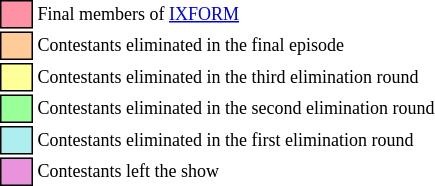<table class="toccolours" style="font-size: 75%; white-space: nowrap;">
<tr>
<td style="background:#FF91A4; border: 1px solid black;">      </td>
<td>Final members of <a href='#'>IXFORM</a></td>
</tr>
<tr>
<td style="background:#FFCC99; border: 1px solid black;">      </td>
<td>Contestants eliminated in the final episode</td>
</tr>
<tr>
<td style="background:#FFFF99; border: 1px solid black;">      </td>
<td>Contestants eliminated in the third elimination round</td>
</tr>
<tr>
<td style="background:#99FF99; border: 1px solid black;">      </td>
<td>Contestants eliminated in the second elimination round</td>
</tr>
<tr>
<td style="background:#AFEEEE; border: 1px solid black;">      </td>
<td>Contestants eliminated in the first elimination round</td>
</tr>
<tr>
<td style="background:#E993DD; border: 1px solid black;">      </td>
<td>Contestants left the show</td>
</tr>
</table>
